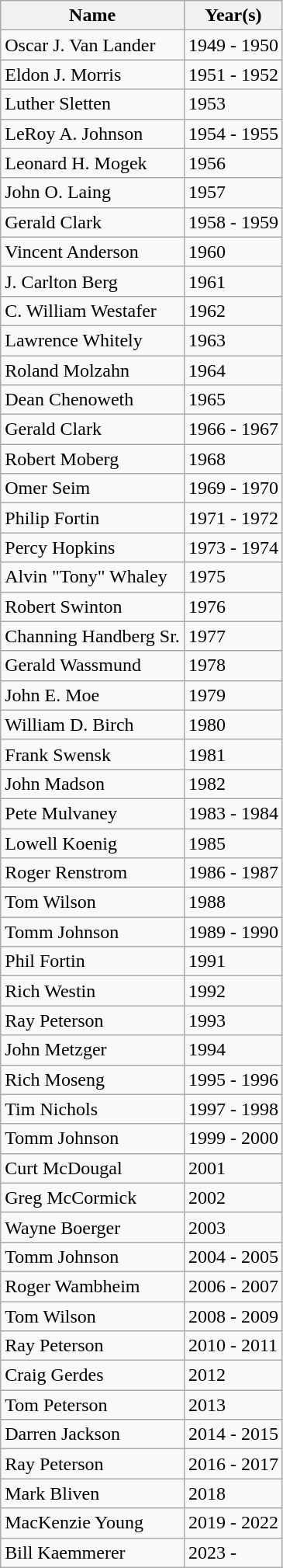<table class="wikitable mw-collapsible">
<tr>
<th>Name</th>
<th>Year(s)</th>
</tr>
<tr>
<td>Oscar J. Van Lander</td>
<td>1949 - 1950</td>
</tr>
<tr>
<td>Eldon J. Morris</td>
<td>1951 - 1952</td>
</tr>
<tr>
<td>Luther Sletten</td>
<td>1953</td>
</tr>
<tr>
<td>LeRoy A. Johnson</td>
<td>1954 - 1955</td>
</tr>
<tr>
<td>Leonard H. Mogek</td>
<td>1956</td>
</tr>
<tr>
<td>John O. Laing</td>
<td>1957</td>
</tr>
<tr>
<td>Gerald Clark</td>
<td>1958 - 1959</td>
</tr>
<tr>
<td>Vincent Anderson</td>
<td>1960</td>
</tr>
<tr>
<td>J. Carlton Berg</td>
<td>1961</td>
</tr>
<tr>
<td>C. William Westafer</td>
<td>1962</td>
</tr>
<tr>
<td>Lawrence Whitely</td>
<td>1963</td>
</tr>
<tr>
<td>Roland Molzahn</td>
<td>1964</td>
</tr>
<tr>
<td>Dean Chenoweth</td>
<td>1965</td>
</tr>
<tr>
<td>Gerald Clark</td>
<td>1966 - 1967</td>
</tr>
<tr>
<td>Robert Moberg</td>
<td>1968</td>
</tr>
<tr>
<td>Omer Seim</td>
<td>1969 - 1970</td>
</tr>
<tr>
<td>Philip Fortin</td>
<td>1971 - 1972</td>
</tr>
<tr>
<td>Percy Hopkins</td>
<td>1973 - 1974</td>
</tr>
<tr>
<td>Alvin "Tony" Whaley</td>
<td>1975</td>
</tr>
<tr>
<td>Robert Swinton</td>
<td>1976</td>
</tr>
<tr>
<td>Channing Handberg Sr.</td>
<td>1977</td>
</tr>
<tr>
<td>Gerald Wassmund</td>
<td>1978</td>
</tr>
<tr>
<td>John E. Moe</td>
<td>1979</td>
</tr>
<tr>
<td>William D. Birch</td>
<td>1980</td>
</tr>
<tr>
<td>Frank Swensk</td>
<td>1981</td>
</tr>
<tr>
<td>John Madson</td>
<td>1982</td>
</tr>
<tr>
<td>Pete Mulvaney</td>
<td>1983 - 1984</td>
</tr>
<tr>
<td>Lowell Koenig</td>
<td>1985</td>
</tr>
<tr>
<td>Roger Renstrom</td>
<td>1986 - 1987</td>
</tr>
<tr>
<td>Tom Wilson</td>
<td>1988</td>
</tr>
<tr>
<td>Tomm Johnson</td>
<td>1989 - 1990</td>
</tr>
<tr>
<td>Phil Fortin</td>
<td>1991</td>
</tr>
<tr>
<td>Rich Westin</td>
<td>1992</td>
</tr>
<tr>
<td>Ray Peterson</td>
<td>1993</td>
</tr>
<tr>
<td>John Metzger</td>
<td>1994</td>
</tr>
<tr>
<td>Rich Moseng</td>
<td>1995 - 1996</td>
</tr>
<tr>
<td>Tim Nichols</td>
<td>1997 - 1998</td>
</tr>
<tr>
<td>Tomm Johnson</td>
<td>1999 - 2000</td>
</tr>
<tr>
<td>Curt McDougal</td>
<td>2001</td>
</tr>
<tr>
<td>Greg McCormick</td>
<td>2002</td>
</tr>
<tr>
<td>Wayne Boerger</td>
<td>2003</td>
</tr>
<tr>
<td>Tomm Johnson</td>
<td>2004 - 2005</td>
</tr>
<tr>
<td>Roger Wambheim</td>
<td>2006 - 2007</td>
</tr>
<tr>
<td>Tom Wilson</td>
<td>2008 - 2009</td>
</tr>
<tr>
<td>Ray Peterson</td>
<td>2010 - 2011</td>
</tr>
<tr>
<td>Craig Gerdes</td>
<td>2012</td>
</tr>
<tr>
<td>Tom Peterson</td>
<td>2013</td>
</tr>
<tr>
<td>Darren Jackson</td>
<td>2014 - 2015</td>
</tr>
<tr>
<td>Ray Peterson</td>
<td>2016 - 2017</td>
</tr>
<tr>
<td>Mark Bliven</td>
<td>2018</td>
</tr>
<tr>
<td>MacKenzie Young</td>
<td>2019 - 2022</td>
</tr>
<tr>
<td>Bill Kaemmerer</td>
<td>2023 -</td>
</tr>
</table>
